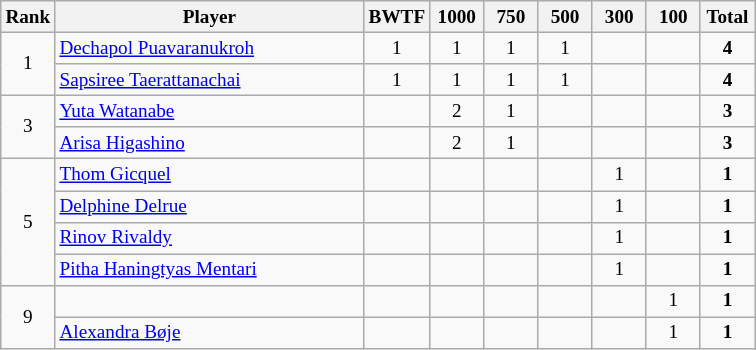<table class="wikitable" style="font-size:80%; text-align:center">
<tr>
<th width="30">Rank</th>
<th width="200">Player</th>
<th width="30">BWTF</th>
<th width="30">1000</th>
<th width="30">750</th>
<th width="30">500</th>
<th width="30">300</th>
<th width="30">100</th>
<th width="30">Total</th>
</tr>
<tr>
<td rowspan=2>1</td>
<td align="left"> <a href='#'>Dechapol Puavaranukroh</a></td>
<td>1</td>
<td>1</td>
<td>1</td>
<td>1</td>
<td></td>
<td></td>
<td><strong>4</strong></td>
</tr>
<tr>
<td align="left"> <a href='#'>Sapsiree Taerattanachai</a></td>
<td>1</td>
<td>1</td>
<td>1</td>
<td>1</td>
<td></td>
<td></td>
<td><strong>4</strong></td>
</tr>
<tr>
<td rowspan="2">3</td>
<td align="left"> <a href='#'>Yuta Watanabe</a></td>
<td></td>
<td>2</td>
<td>1</td>
<td></td>
<td></td>
<td></td>
<td><strong>3</strong></td>
</tr>
<tr>
<td align="left"> <a href='#'>Arisa Higashino</a></td>
<td></td>
<td>2</td>
<td>1</td>
<td></td>
<td></td>
<td></td>
<td><strong>3</strong></td>
</tr>
<tr>
<td rowspan=4>5</td>
<td align="left"> <a href='#'>Thom Gicquel</a></td>
<td></td>
<td></td>
<td></td>
<td></td>
<td>1</td>
<td></td>
<td><strong>1</strong></td>
</tr>
<tr>
<td align="left"> <a href='#'>Delphine Delrue</a></td>
<td></td>
<td></td>
<td></td>
<td></td>
<td>1</td>
<td></td>
<td><strong>1</strong></td>
</tr>
<tr>
<td align="left"> <a href='#'>Rinov Rivaldy</a></td>
<td></td>
<td></td>
<td></td>
<td></td>
<td>1</td>
<td></td>
<td><strong>1</strong></td>
</tr>
<tr>
<td align="left" nowrap> <a href='#'>Pitha Haningtyas Mentari</a></td>
<td></td>
<td></td>
<td></td>
<td></td>
<td>1</td>
<td></td>
<td><strong>1</strong></td>
</tr>
<tr>
<td rowspan=2>9</td>
<td align="left"></td>
<td></td>
<td></td>
<td></td>
<td></td>
<td></td>
<td>1</td>
<td><strong>1</strong></td>
</tr>
<tr>
<td align="left"> <a href='#'>Alexandra Bøje</a></td>
<td></td>
<td></td>
<td></td>
<td></td>
<td></td>
<td>1</td>
<td><strong>1</strong></td>
</tr>
</table>
